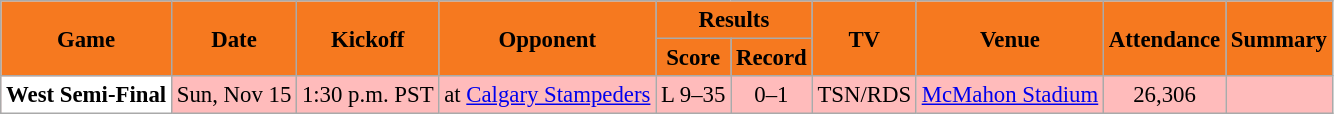<table class="wikitable" style="font-size: 95%;">
<tr>
<th style="background:#F6791F;color:black;" rowspan=2>Game</th>
<th style="background:#F6791F;color:black;" rowspan=2>Date</th>
<th style="background:#F6791F;color:black;" rowspan=2>Kickoff</th>
<th style="background:#F6791F;color:black;" rowspan=2>Opponent</th>
<th style="background:#F6791F;color:black;" colspan=2>Results</th>
<th style="background:#F6791F;color:black;" rowspan=2>TV</th>
<th style="background:#F6791F;color:black;" rowspan=2>Venue</th>
<th style="background:#F6791F;color:black;" rowspan=2>Attendance</th>
<th style="background:#F6791F;color:black;" rowspan=2>Summary</th>
</tr>
<tr>
<th style="background:#F6791F;color:black;">Score</th>
<th style="background:#F6791F;color:black;">Record</th>
</tr>
<tr align="center" bgcolor="#ffbbbb">
<td style="text-align:center; background:white;"><span><strong>West Semi-Final</strong></span></td>
<td align="center">Sun, Nov 15</td>
<td align="center">1:30 p.m. PST</td>
<td align="center">at <a href='#'>Calgary Stampeders</a></td>
<td align="center">L 9–35</td>
<td align="center">0–1</td>
<td align="center">TSN/RDS</td>
<td align="center"><a href='#'>McMahon Stadium</a></td>
<td align="center">26,306</td>
<td align="center"></td>
</tr>
</table>
